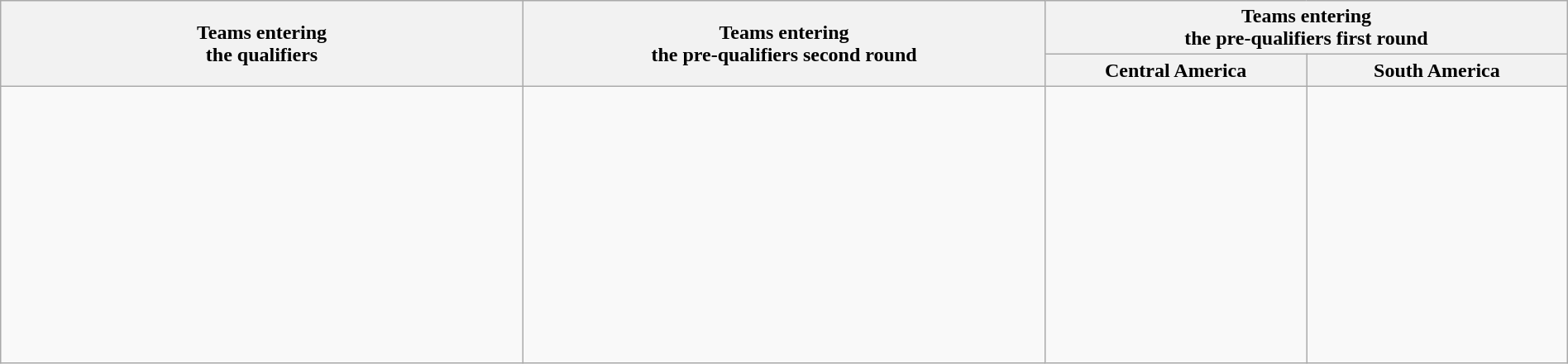<table class="wikitable" style="width:100%;">
<tr>
<th width=20% rowspan=2>Teams entering<br> the qualifiers</th>
<th width=20% rowspan=2>Teams entering<br>the pre-qualifiers second round</th>
<th width=40% colspan=2>Teams entering<br>the pre-qualifiers first round</th>
</tr>
<tr>
<th width=10%>Central America</th>
<th width=10%>South America</th>
</tr>
<tr>
<td valign=top><br><br>
<br>
<br>
<br>
<br>
<br>
<br>
<br>
<br>
<br>
<br>
</td>
<td valign=top><br><br>
<br>
<br>
</td>
<td valign=top><br><br>
<br>
<br>
</td>
<td valign=top><br><br>
<br></td>
</tr>
</table>
